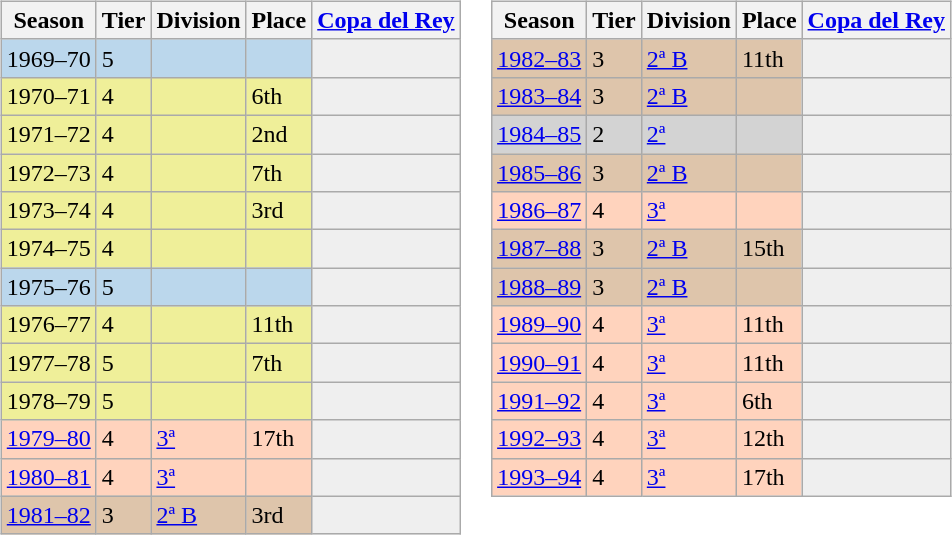<table>
<tr>
<td valign="top" width=0%><br><table class="wikitable">
<tr style="background:#f0f6fa;">
<th>Season</th>
<th>Tier</th>
<th>Division</th>
<th>Place</th>
<th><a href='#'>Copa del Rey</a></th>
</tr>
<tr>
<td style="background:#BBD7EC;">1969–70</td>
<td style="background:#BBD7EC;">5</td>
<td style="background:#BBD7EC;"></td>
<td style="background:#BBD7EC;"></td>
<th style="background:#efefef;"></th>
</tr>
<tr>
<td style="background:#EFEF99;">1970–71</td>
<td style="background:#EFEF99;">4</td>
<td style="background:#EFEF99;"></td>
<td style="background:#EFEF99;">6th</td>
<th style="background:#efefef;"></th>
</tr>
<tr>
<td style="background:#EFEF99;">1971–72</td>
<td style="background:#EFEF99;">4</td>
<td style="background:#EFEF99;"></td>
<td style="background:#EFEF99;">2nd</td>
<th style="background:#efefef;"></th>
</tr>
<tr>
<td style="background:#EFEF99;">1972–73</td>
<td style="background:#EFEF99;">4</td>
<td style="background:#EFEF99;"></td>
<td style="background:#EFEF99;">7th</td>
<th style="background:#efefef;"></th>
</tr>
<tr>
<td style="background:#EFEF99;">1973–74</td>
<td style="background:#EFEF99;">4</td>
<td style="background:#EFEF99;"></td>
<td style="background:#EFEF99;">3rd</td>
<th style="background:#efefef;"></th>
</tr>
<tr>
<td style="background:#EFEF99;">1974–75</td>
<td style="background:#EFEF99;">4</td>
<td style="background:#EFEF99;"></td>
<td style="background:#EFEF99;"></td>
<th style="background:#efefef;"></th>
</tr>
<tr>
<td style="background:#BBD7EC;">1975–76</td>
<td style="background:#BBD7EC;">5</td>
<td style="background:#BBD7EC;"></td>
<td style="background:#BBD7EC;"></td>
<th style="background:#efefef;"></th>
</tr>
<tr>
<td style="background:#EFEF99;">1976–77</td>
<td style="background:#EFEF99;">4</td>
<td style="background:#EFEF99;"></td>
<td style="background:#EFEF99;">11th</td>
<th style="background:#efefef;"></th>
</tr>
<tr>
<td style="background:#EFEF99;">1977–78</td>
<td style="background:#EFEF99;">5</td>
<td style="background:#EFEF99;"></td>
<td style="background:#EFEF99;">7th</td>
<th style="background:#efefef;"></th>
</tr>
<tr>
<td style="background:#EFEF99;">1978–79</td>
<td style="background:#EFEF99;">5</td>
<td style="background:#EFEF99;"></td>
<td style="background:#EFEF99;"></td>
<th style="background:#efefef;"></th>
</tr>
<tr>
<td style="background:#FFD3BD;"><a href='#'>1979–80</a></td>
<td style="background:#FFD3BD;">4</td>
<td style="background:#FFD3BD;"><a href='#'>3ª</a></td>
<td style="background:#FFD3BD;">17th</td>
<th style="background:#efefef;"></th>
</tr>
<tr>
<td style="background:#FFD3BD;"><a href='#'>1980–81</a></td>
<td style="background:#FFD3BD;">4</td>
<td style="background:#FFD3BD;"><a href='#'>3ª</a></td>
<td style="background:#FFD3BD;"></td>
<th style="background:#efefef;"></th>
</tr>
<tr>
<td style="background:#DEC5AB;"><a href='#'>1981–82</a></td>
<td style="background:#DEC5AB;">3</td>
<td style="background:#DEC5AB;"><a href='#'>2ª B</a></td>
<td style="background:#DEC5AB;">3rd</td>
<th style="background:#efefef;"></th>
</tr>
</table>
</td>
<td valign="top" width=0%><br><table class="wikitable">
<tr style="background:#f0f6fa;">
<th>Season</th>
<th>Tier</th>
<th>Division</th>
<th>Place</th>
<th><a href='#'>Copa del Rey</a></th>
</tr>
<tr>
<td style="background:#DEC5AB;"><a href='#'>1982–83</a></td>
<td style="background:#DEC5AB;">3</td>
<td style="background:#DEC5AB;"><a href='#'>2ª B</a></td>
<td style="background:#DEC5AB;">11th</td>
<th style="background:#efefef;"></th>
</tr>
<tr>
<td style="background:#DEC5AB;"><a href='#'>1983–84</a></td>
<td style="background:#DEC5AB;">3</td>
<td style="background:#DEC5AB;"><a href='#'>2ª B</a></td>
<td style="background:#DEC5AB;"></td>
<th style="background:#efefef;"></th>
</tr>
<tr>
<td style="background:#D3D3D3;"><a href='#'>1984–85</a></td>
<td style="background:#D3D3D3;">2</td>
<td style="background:#D3D3D3;"><a href='#'>2ª</a></td>
<td style="background:#D3D3D3;"></td>
<th style="background:#efefef;"></th>
</tr>
<tr>
<td style="background:#DEC5AB;"><a href='#'>1985–86</a></td>
<td style="background:#DEC5AB;">3</td>
<td style="background:#DEC5AB;"><a href='#'>2ª B</a></td>
<td style="background:#DEC5AB;"></td>
<th style="background:#efefef;"></th>
</tr>
<tr>
<td style="background:#FFD3BD;"><a href='#'>1986–87</a></td>
<td style="background:#FFD3BD;">4</td>
<td style="background:#FFD3BD;"><a href='#'>3ª</a></td>
<td style="background:#FFD3BD;"></td>
<th style="background:#efefef;"></th>
</tr>
<tr>
<td style="background:#DEC5AB;"><a href='#'>1987–88</a></td>
<td style="background:#DEC5AB;">3</td>
<td style="background:#DEC5AB;"><a href='#'>2ª B</a></td>
<td style="background:#DEC5AB;">15th</td>
<th style="background:#efefef;"></th>
</tr>
<tr>
<td style="background:#DEC5AB;"><a href='#'>1988–89</a></td>
<td style="background:#DEC5AB;">3</td>
<td style="background:#DEC5AB;"><a href='#'>2ª B</a></td>
<td style="background:#DEC5AB;"></td>
<th style="background:#efefef;"></th>
</tr>
<tr>
<td style="background:#FFD3BD;"><a href='#'>1989–90</a></td>
<td style="background:#FFD3BD;">4</td>
<td style="background:#FFD3BD;"><a href='#'>3ª</a></td>
<td style="background:#FFD3BD;">11th</td>
<th style="background:#efefef;"></th>
</tr>
<tr>
<td style="background:#FFD3BD;"><a href='#'>1990–91</a></td>
<td style="background:#FFD3BD;">4</td>
<td style="background:#FFD3BD;"><a href='#'>3ª</a></td>
<td style="background:#FFD3BD;">11th</td>
<th style="background:#efefef;"></th>
</tr>
<tr>
<td style="background:#FFD3BD;"><a href='#'>1991–92</a></td>
<td style="background:#FFD3BD;">4</td>
<td style="background:#FFD3BD;"><a href='#'>3ª</a></td>
<td style="background:#FFD3BD;">6th</td>
<th style="background:#efefef;"></th>
</tr>
<tr>
<td style="background:#FFD3BD;"><a href='#'>1992–93</a></td>
<td style="background:#FFD3BD;">4</td>
<td style="background:#FFD3BD;"><a href='#'>3ª</a></td>
<td style="background:#FFD3BD;">12th</td>
<th style="background:#efefef;"></th>
</tr>
<tr>
<td style="background:#FFD3BD;"><a href='#'>1993–94</a></td>
<td style="background:#FFD3BD;">4</td>
<td style="background:#FFD3BD;"><a href='#'>3ª</a></td>
<td style="background:#FFD3BD;">17th</td>
<th style="background:#efefef;"></th>
</tr>
</table>
</td>
</tr>
</table>
